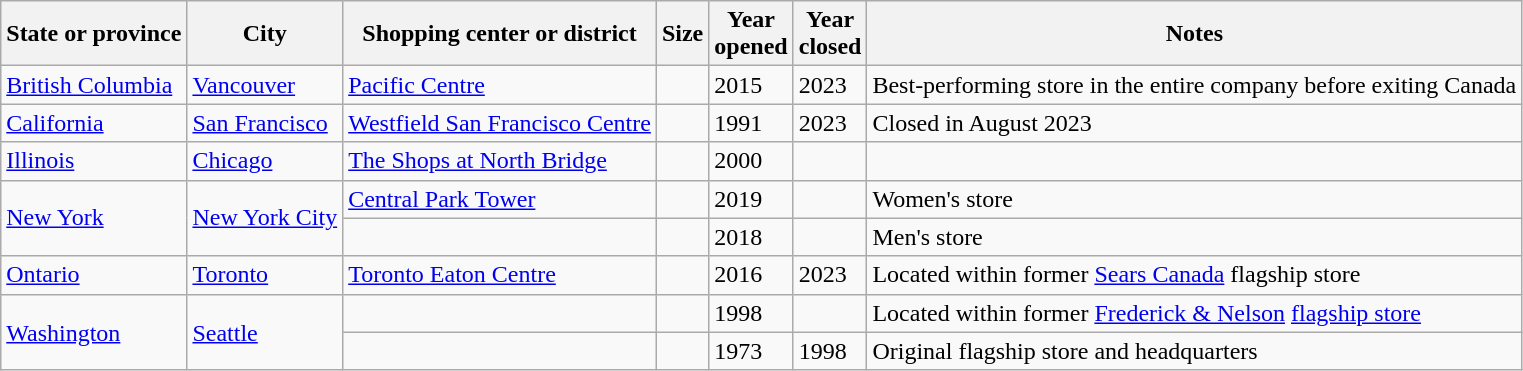<table class="wikitable sortable">
<tr>
<th>State or province</th>
<th>City</th>
<th>Shopping center or district</th>
<th>Size</th>
<th>Year<br>opened</th>
<th>Year<br>closed</th>
<th class="unsortable">Notes</th>
</tr>
<tr>
<td><a href='#'>British Columbia</a></td>
<td><a href='#'>Vancouver</a></td>
<td><a href='#'>Pacific Centre</a></td>
<td></td>
<td>2015</td>
<td>2023</td>
<td>Best-performing store in the entire company before exiting Canada</td>
</tr>
<tr>
<td><a href='#'>California</a></td>
<td><a href='#'>San Francisco</a></td>
<td><a href='#'>Westfield San Francisco Centre</a></td>
<td></td>
<td>1991</td>
<td>2023</td>
<td>Closed in August 2023</td>
</tr>
<tr>
<td><a href='#'>Illinois</a></td>
<td><a href='#'>Chicago</a></td>
<td><a href='#'>The Shops at North Bridge</a></td>
<td></td>
<td>2000</td>
<td></td>
<td></td>
</tr>
<tr>
<td rowspan="2"><a href='#'>New York</a></td>
<td rowspan="2"><a href='#'>New York City</a></td>
<td><a href='#'>Central Park Tower</a></td>
<td></td>
<td>2019</td>
<td></td>
<td>Women's store</td>
</tr>
<tr>
<td></td>
<td></td>
<td>2018</td>
<td></td>
<td>Men's store</td>
</tr>
<tr>
<td><a href='#'>Ontario</a></td>
<td><a href='#'>Toronto</a></td>
<td><a href='#'>Toronto Eaton Centre</a></td>
<td></td>
<td>2016</td>
<td>2023</td>
<td>Located within former <a href='#'>Sears Canada</a> flagship store</td>
</tr>
<tr>
<td rowspan="2"><a href='#'>Washington</a></td>
<td rowspan="2"><a href='#'>Seattle</a></td>
<td></td>
<td></td>
<td>1998</td>
<td></td>
<td>Located within former <a href='#'>Frederick & Nelson</a> <a href='#'>flagship store</a></td>
</tr>
<tr>
<td></td>
<td></td>
<td>1973</td>
<td>1998</td>
<td>Original flagship store and headquarters</td>
</tr>
</table>
